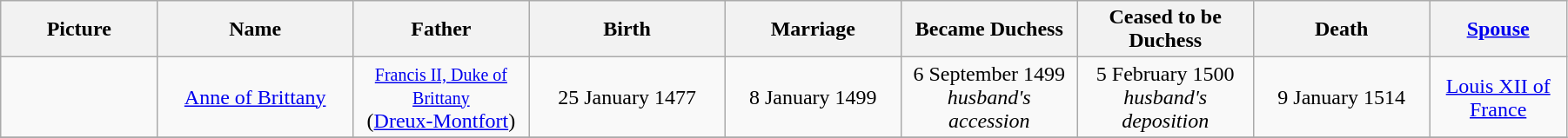<table width=95% class="wikitable">
<tr>
<th width = "8%">Picture</th>
<th width = "10%">Name</th>
<th width = "9%">Father</th>
<th width = "10%">Birth</th>
<th width = "9%">Marriage</th>
<th width = "9%">Became Duchess</th>
<th width = "9%">Ceased to be Duchess</th>
<th width = "9%">Death</th>
<th width = "7%"><a href='#'>Spouse</a></th>
</tr>
<tr>
<td align="center"></td>
<td align="center"><a href='#'>Anne of Brittany</a></td>
<td align="center"><small><a href='#'>Francis II, Duke of Brittany</a></small><br> (<a href='#'>Dreux-Montfort</a>)</td>
<td align="center">25 January 1477</td>
<td align="center">8 January 1499</td>
<td align="center">6 September 1499<br><em>husband's accession</em></td>
<td align="center">5 February 1500<br><em>husband's deposition</em></td>
<td align="center">9 January 1514</td>
<td align="center"><a href='#'>Louis XII of France</a></td>
</tr>
<tr>
</tr>
</table>
